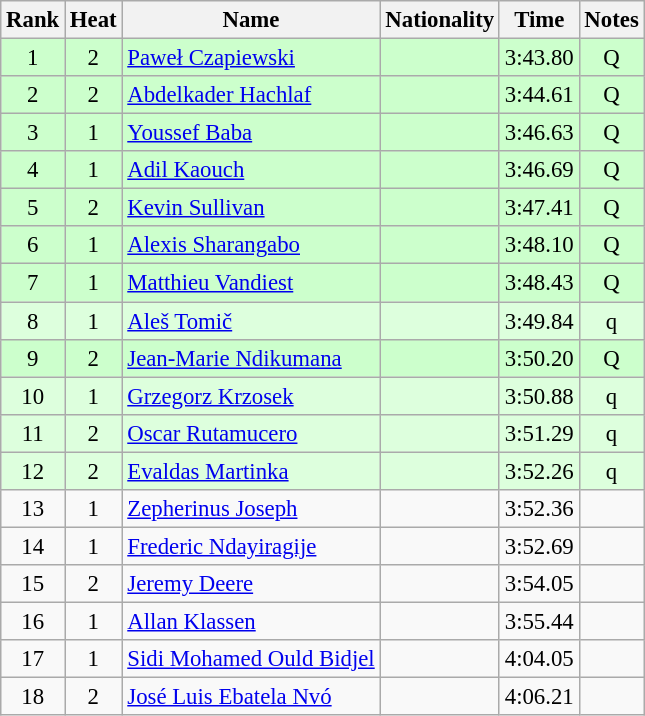<table class="wikitable sortable" style="text-align:center; font-size:95%">
<tr>
<th>Rank</th>
<th>Heat</th>
<th>Name</th>
<th>Nationality</th>
<th>Time</th>
<th>Notes</th>
</tr>
<tr bgcolor=ccffcc>
<td>1</td>
<td>2</td>
<td align=left><a href='#'>Paweł Czapiewski</a></td>
<td align=left></td>
<td>3:43.80</td>
<td>Q</td>
</tr>
<tr bgcolor=ccffcc>
<td>2</td>
<td>2</td>
<td align=left><a href='#'>Abdelkader Hachlaf</a></td>
<td align=left></td>
<td>3:44.61</td>
<td>Q</td>
</tr>
<tr bgcolor=ccffcc>
<td>3</td>
<td>1</td>
<td align=left><a href='#'>Youssef Baba</a></td>
<td align=left></td>
<td>3:46.63</td>
<td>Q</td>
</tr>
<tr bgcolor=ccffcc>
<td>4</td>
<td>1</td>
<td align=left><a href='#'>Adil Kaouch</a></td>
<td align=left></td>
<td>3:46.69</td>
<td>Q</td>
</tr>
<tr bgcolor=ccffcc>
<td>5</td>
<td>2</td>
<td align=left><a href='#'>Kevin Sullivan</a></td>
<td align=left></td>
<td>3:47.41</td>
<td>Q</td>
</tr>
<tr bgcolor=ccffcc>
<td>6</td>
<td>1</td>
<td align=left><a href='#'>Alexis Sharangabo</a></td>
<td align=left></td>
<td>3:48.10</td>
<td>Q</td>
</tr>
<tr bgcolor=ccffcc>
<td>7</td>
<td>1</td>
<td align=left><a href='#'>Matthieu Vandiest</a></td>
<td align=left></td>
<td>3:48.43</td>
<td>Q</td>
</tr>
<tr bgcolor=ddffdd>
<td>8</td>
<td>1</td>
<td align=left><a href='#'>Aleš Tomič</a></td>
<td align=left></td>
<td>3:49.84</td>
<td>q</td>
</tr>
<tr bgcolor=ccffcc>
<td>9</td>
<td>2</td>
<td align=left><a href='#'>Jean-Marie Ndikumana</a></td>
<td align=left></td>
<td>3:50.20</td>
<td>Q</td>
</tr>
<tr bgcolor=ddffdd>
<td>10</td>
<td>1</td>
<td align=left><a href='#'>Grzegorz Krzosek</a></td>
<td align=left></td>
<td>3:50.88</td>
<td>q</td>
</tr>
<tr bgcolor=ddffdd>
<td>11</td>
<td>2</td>
<td align=left><a href='#'>Oscar Rutamucero</a></td>
<td align=left></td>
<td>3:51.29</td>
<td>q</td>
</tr>
<tr bgcolor=ddffdd>
<td>12</td>
<td>2</td>
<td align=left><a href='#'>Evaldas Martinka</a></td>
<td align=left></td>
<td>3:52.26</td>
<td>q</td>
</tr>
<tr>
<td>13</td>
<td>1</td>
<td align=left><a href='#'>Zepherinus Joseph</a></td>
<td align=left></td>
<td>3:52.36</td>
<td></td>
</tr>
<tr>
<td>14</td>
<td>1</td>
<td align=left><a href='#'>Frederic Ndayiragije</a></td>
<td align=left></td>
<td>3:52.69</td>
<td></td>
</tr>
<tr>
<td>15</td>
<td>2</td>
<td align=left><a href='#'>Jeremy Deere</a></td>
<td align=left></td>
<td>3:54.05</td>
<td></td>
</tr>
<tr>
<td>16</td>
<td>1</td>
<td align=left><a href='#'>Allan Klassen</a></td>
<td align=left></td>
<td>3:55.44</td>
<td></td>
</tr>
<tr>
<td>17</td>
<td>1</td>
<td align=left><a href='#'>Sidi Mohamed Ould Bidjel</a></td>
<td align=left></td>
<td>4:04.05</td>
<td></td>
</tr>
<tr>
<td>18</td>
<td>2</td>
<td align=left><a href='#'>José Luis Ebatela Nvó</a></td>
<td align=left></td>
<td>4:06.21</td>
<td></td>
</tr>
</table>
